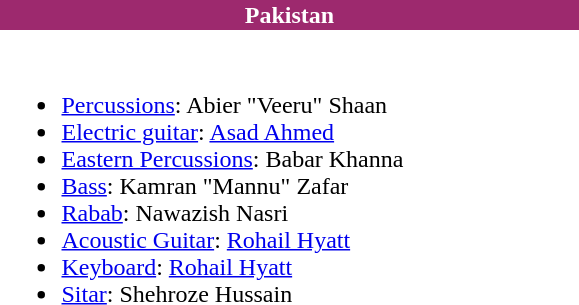<table style="border-spacing: 6px; border: 0px;">
<tr>
<th style="color:white; width:24em; background:#9D296E; text-align:center">Pakistan</th>
</tr>
<tr>
<td colspan="2"><br><ul><li><a href='#'>Percussions</a>: Abier "Veeru" Shaan</li><li><a href='#'>Electric guitar</a>: <a href='#'>Asad Ahmed</a></li><li><a href='#'>Eastern Percussions</a>: Babar Khanna</li><li><a href='#'>Bass</a>: Kamran "Mannu" Zafar</li><li><a href='#'>Rabab</a>: Nawazish Nasri</li><li><a href='#'>Acoustic Guitar</a>: <a href='#'>Rohail Hyatt</a></li><li><a href='#'>Keyboard</a>: <a href='#'>Rohail Hyatt</a></li><li><a href='#'>Sitar</a>: Shehroze Hussain</li></ul></td>
</tr>
</table>
